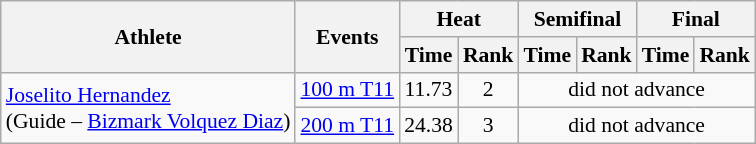<table class=wikitable style="font-size:90%">
<tr>
<th rowspan="2">Athlete</th>
<th rowspan="2">Events</th>
<th colspan="2">Heat</th>
<th colspan="2">Semifinal</th>
<th colspan="2">Final</th>
</tr>
<tr>
<th>Time</th>
<th>Rank</th>
<th>Time</th>
<th>Rank</th>
<th>Time</th>
<th>Rank</th>
</tr>
<tr align=center>
<td align=left rowspan=2><a href='#'>Joselito Hernandez</a><br>(Guide – <a href='#'>Bizmark Volquez Diaz</a>)</td>
<td align=left><a href='#'>100 m T11</a></td>
<td>11.73</td>
<td>2</td>
<td colspan=4>did not advance</td>
</tr>
<tr align=center>
<td align=left><a href='#'>200 m T11</a></td>
<td>24.38</td>
<td>3</td>
<td colspan=4>did not advance</td>
</tr>
</table>
